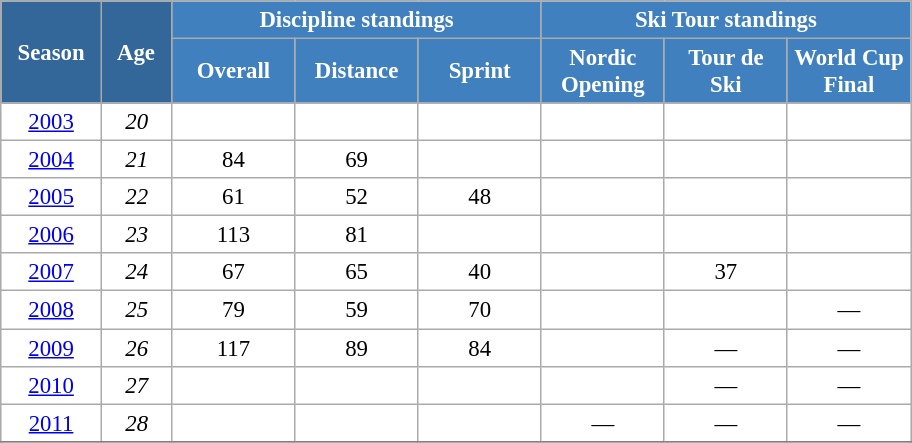<table class="wikitable" style="font-size:95%; text-align:center; border:grey solid 1px; border-collapse:collapse; background:#ffffff;">
<tr>
<th style="background-color:#369; color:white; width:60px;" rowspan="2"> Season </th>
<th style="background-color:#369; color:white; width:40px;" rowspan="2"> Age </th>
<th style="background-color:#4180be; color:white;" colspan="3">Discipline standings</th>
<th style="background-color:#4180be; color:white;" colspan="4">Ski Tour standings</th>
</tr>
<tr>
<th style="background-color:#4180be; color:white; width:75px;">Overall</th>
<th style="background-color:#4180be; color:white; width:75px;">Distance</th>
<th style="background-color:#4180be; color:white; width:75px;">Sprint</th>
<th style="background-color:#4180be; color:white; width:75px;">Nordic<br>Opening</th>
<th style="background-color:#4180be; color:white; width:75px;">Tour de<br>Ski</th>
<th style="background-color:#4180be; color:white; width:75px;">World Cup<br>Final</th>
</tr>
<tr>
<td><a href='#'>2003</a></td>
<td><em>20</em></td>
<td></td>
<td></td>
<td></td>
<td></td>
<td></td>
<td></td>
</tr>
<tr>
<td><a href='#'>2004</a></td>
<td><em>21</em></td>
<td>84</td>
<td>69</td>
<td></td>
<td></td>
<td></td>
<td></td>
</tr>
<tr>
<td><a href='#'>2005</a></td>
<td><em>22</em></td>
<td>61</td>
<td>52</td>
<td>48</td>
<td></td>
<td></td>
<td></td>
</tr>
<tr>
<td><a href='#'>2006</a></td>
<td><em>23</em></td>
<td>113</td>
<td>81</td>
<td></td>
<td></td>
<td></td>
<td></td>
</tr>
<tr>
<td><a href='#'>2007</a></td>
<td><em>24</em></td>
<td>67</td>
<td>65</td>
<td>40</td>
<td></td>
<td>37</td>
<td></td>
</tr>
<tr>
<td><a href='#'>2008</a></td>
<td><em>25</em></td>
<td>79</td>
<td>59</td>
<td>70</td>
<td></td>
<td></td>
<td>—</td>
</tr>
<tr>
<td><a href='#'>2009</a></td>
<td><em>26</em></td>
<td>117</td>
<td>89</td>
<td>84</td>
<td></td>
<td>—</td>
<td>—</td>
</tr>
<tr>
<td><a href='#'>2010</a></td>
<td><em>27</em></td>
<td></td>
<td></td>
<td></td>
<td></td>
<td>—</td>
<td>—</td>
</tr>
<tr>
<td><a href='#'>2011</a></td>
<td><em>28</em></td>
<td></td>
<td></td>
<td></td>
<td>—</td>
<td>—</td>
<td>—</td>
</tr>
<tr>
</tr>
</table>
